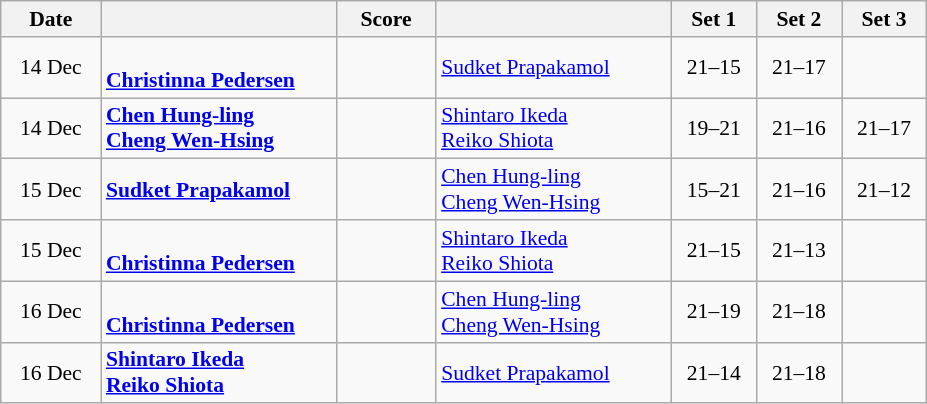<table class="wikitable" style="text-align: center; font-size:90% ">
<tr>
<th width="60">Date</th>
<th align="right" width="150"></th>
<th width="60">Score</th>
<th align="left" width="150"></th>
<th width="50">Set 1</th>
<th width="50">Set 2</th>
<th width="50">Set 3</th>
</tr>
<tr>
<td>14 Dec</td>
<td align=left><strong><br> <a href='#'>Christinna Pedersen</a></strong></td>
<td align=center></td>
<td align=left> <a href='#'>Sudket Prapakamol</a><br></td>
<td>21–15</td>
<td>21–17</td>
<td></td>
</tr>
<tr>
<td>14 Dec</td>
<td align=left><strong> <a href='#'>Chen Hung-ling</a><br> <a href='#'>Cheng Wen-Hsing</a></strong></td>
<td align=center></td>
<td align=left> <a href='#'>Shintaro Ikeda</a><br> <a href='#'>Reiko Shiota</a></td>
<td>19–21</td>
<td>21–16</td>
<td>21–17</td>
</tr>
<tr>
<td>15 Dec</td>
<td align=left><strong> <a href='#'>Sudket Prapakamol</a><br></strong></td>
<td align=center></td>
<td align=left> <a href='#'>Chen Hung-ling</a><br> <a href='#'>Cheng Wen-Hsing</a></td>
<td>15–21</td>
<td>21–16</td>
<td>21–12</td>
</tr>
<tr>
<td>15 Dec</td>
<td align=left><strong><br> <a href='#'>Christinna Pedersen</a></strong></td>
<td align=center></td>
<td align=left> <a href='#'>Shintaro Ikeda</a><br> <a href='#'>Reiko Shiota</a></td>
<td>21–15</td>
<td>21–13</td>
<td></td>
</tr>
<tr>
<td>16 Dec</td>
<td align=left><strong><br> <a href='#'>Christinna Pedersen</a></strong></td>
<td align=center></td>
<td align=left> <a href='#'>Chen Hung-ling</a><br> <a href='#'>Cheng Wen-Hsing</a></td>
<td>21–19</td>
<td>21–18</td>
<td></td>
</tr>
<tr>
<td>16 Dec</td>
<td align=left><strong> <a href='#'>Shintaro Ikeda</a><br> <a href='#'>Reiko Shiota</a></strong></td>
<td align=center></td>
<td align=left> <a href='#'>Sudket Prapakamol</a><br></td>
<td>21–14</td>
<td>21–18</td>
<td></td>
</tr>
</table>
